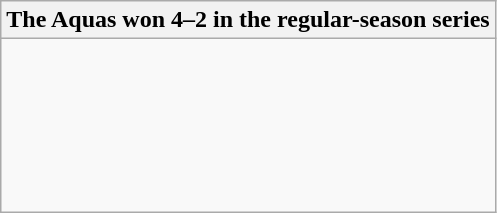<table class="wikitable collapsible collapsed">
<tr>
<th>The Aquas won 4–2 in the regular-season series</th>
</tr>
<tr>
<td><br><br><br><br><br><br></td>
</tr>
</table>
